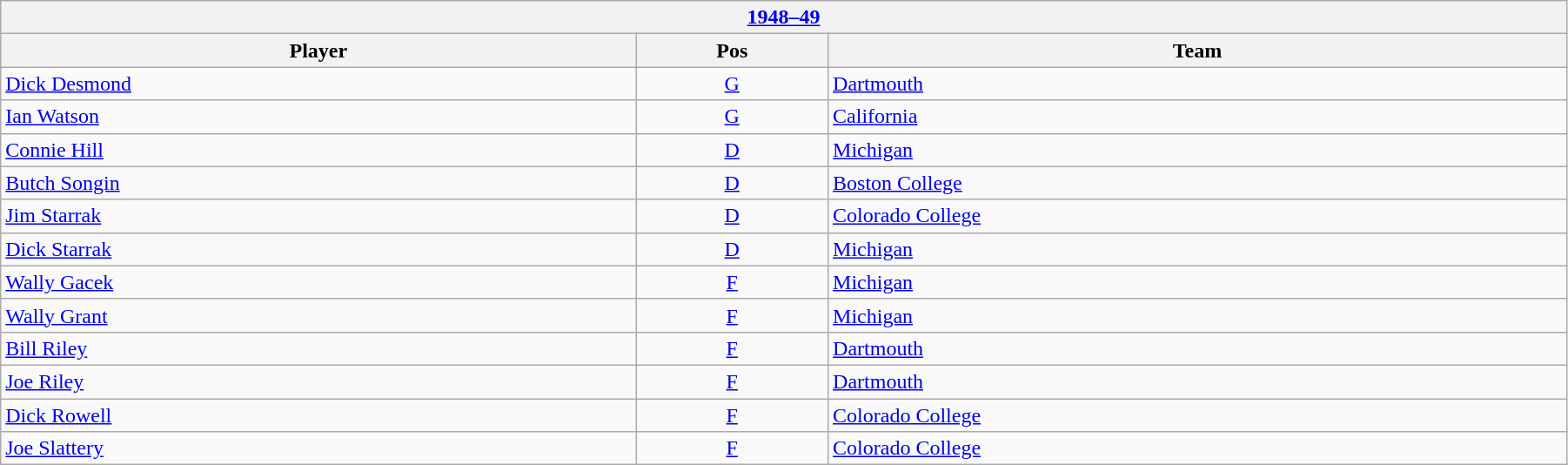<table class="wikitable" width=95%>
<tr>
<th colspan=3><a href='#'>1948–49</a></th>
</tr>
<tr>
<th>Player</th>
<th>Pos</th>
<th>Team</th>
</tr>
<tr>
<td><a href='#'>Dick Desmond</a></td>
<td style="text-align:center;"><a href='#'>G</a></td>
<td><a href='#'>Dartmouth</a></td>
</tr>
<tr>
<td><a href='#'>Ian Watson</a></td>
<td style="text-align:center;"><a href='#'>G</a></td>
<td><a href='#'>California</a></td>
</tr>
<tr>
<td><a href='#'>Connie Hill</a></td>
<td style="text-align:center;"><a href='#'>D</a></td>
<td><a href='#'>Michigan</a></td>
</tr>
<tr>
<td><a href='#'>Butch Songin</a></td>
<td style="text-align:center;"><a href='#'>D</a></td>
<td><a href='#'>Boston College</a></td>
</tr>
<tr>
<td><a href='#'>Jim Starrak</a></td>
<td style="text-align:center;"><a href='#'>D</a></td>
<td><a href='#'>Colorado College</a></td>
</tr>
<tr>
<td><a href='#'>Dick Starrak</a></td>
<td style="text-align:center;"><a href='#'>D</a></td>
<td><a href='#'>Michigan</a></td>
</tr>
<tr>
<td><a href='#'>Wally Gacek</a></td>
<td style="text-align:center;"><a href='#'>F</a></td>
<td><a href='#'>Michigan</a></td>
</tr>
<tr>
<td><a href='#'>Wally Grant</a></td>
<td style="text-align:center;"><a href='#'>F</a></td>
<td><a href='#'>Michigan</a></td>
</tr>
<tr>
<td><a href='#'>Bill Riley</a></td>
<td style="text-align:center;"><a href='#'>F</a></td>
<td><a href='#'>Dartmouth</a></td>
</tr>
<tr>
<td><a href='#'>Joe Riley</a></td>
<td style="text-align:center;"><a href='#'>F</a></td>
<td><a href='#'>Dartmouth</a></td>
</tr>
<tr>
<td><a href='#'>Dick Rowell</a></td>
<td style="text-align:center;"><a href='#'>F</a></td>
<td><a href='#'>Colorado College</a></td>
</tr>
<tr>
<td><a href='#'>Joe Slattery</a></td>
<td style="text-align:center;"><a href='#'>F</a></td>
<td><a href='#'>Colorado College</a></td>
</tr>
</table>
